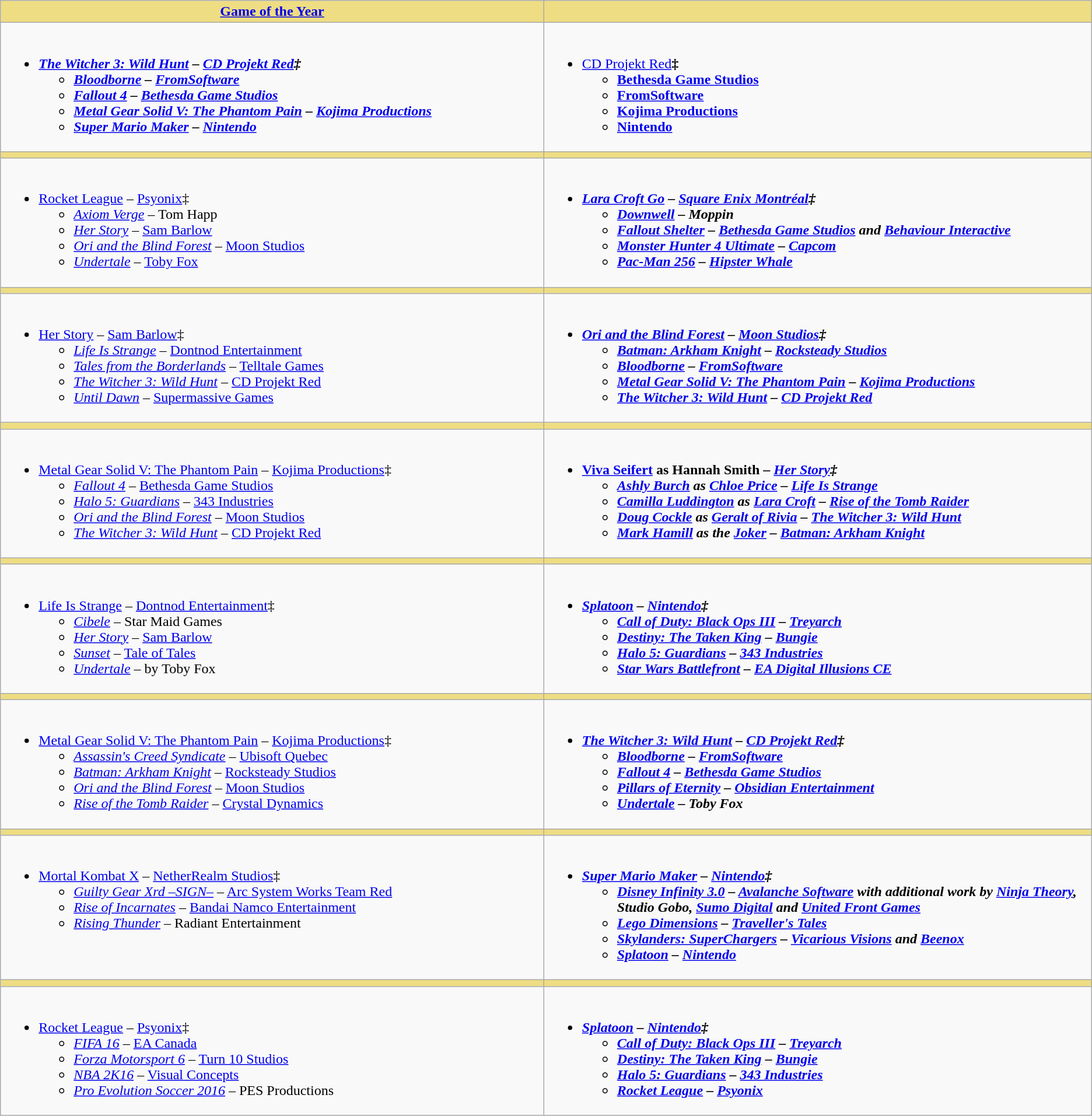<table class=wikitable>
<tr>
<th style="background:#eedd82; width:50em;"><a href='#'>Game of the Year</a></th>
<th style="background:#eedd82; width:50em;"></th>
</tr>
<tr>
<td valign="top"><br><ul><li><strong><em><a href='#'>The Witcher 3: Wild Hunt</a><em> – <a href='#'>CD Projekt Red</a><strong>‡<ul><li></em><a href='#'>Bloodborne</a><em> – <a href='#'>FromSoftware</a></li><li></em><a href='#'>Fallout 4</a><em> – <a href='#'>Bethesda Game Studios</a></li><li></em><a href='#'>Metal Gear Solid V: The Phantom Pain</a><em> – <a href='#'>Kojima Productions</a></li><li></em><a href='#'>Super Mario Maker</a><em> – <a href='#'>Nintendo</a></li></ul></li></ul></td>
<td valign="top"><br><ul><li></strong><a href='#'>CD Projekt Red</a><strong>‡<ul><li><a href='#'>Bethesda Game Studios</a></li><li><a href='#'>FromSoftware</a></li><li><a href='#'>Kojima Productions</a></li><li><a href='#'>Nintendo</a></li></ul></li></ul></td>
</tr>
<tr>
<th style="background:#eedd82"></th>
<th style="background:#eedd82"></th>
</tr>
<tr>
<td valign="top"><br><ul><li></em></strong><a href='#'>Rocket League</a></em> – <a href='#'>Psyonix</a></strong>‡<ul><li><em><a href='#'>Axiom Verge</a></em> – Tom Happ</li><li><em><a href='#'>Her Story</a></em> – <a href='#'>Sam Barlow</a></li><li><em><a href='#'>Ori and the Blind Forest</a></em> – <a href='#'>Moon Studios</a></li><li><em><a href='#'>Undertale</a></em> – <a href='#'>Toby Fox</a></li></ul></li></ul></td>
<td valign="top"><br><ul><li><strong><em><a href='#'>Lara Croft Go</a><em> – <a href='#'>Square Enix Montréal</a><strong>‡<ul><li></em><a href='#'>Downwell</a><em> – Moppin</li><li></em><a href='#'>Fallout Shelter</a><em> – <a href='#'>Bethesda Game Studios</a> and <a href='#'>Behaviour Interactive</a></li><li></em><a href='#'>Monster Hunter 4 Ultimate</a><em> – <a href='#'>Capcom</a></li><li></em><a href='#'>Pac-Man 256</a><em> – <a href='#'>Hipster Whale</a></li></ul></li></ul></td>
</tr>
<tr>
<th style="background:#eedd82"></th>
<th style="background:#eedd82"></th>
</tr>
<tr>
<td valign="top"><br><ul><li></em></strong><a href='#'>Her Story</a></em> – <a href='#'>Sam Barlow</a></strong>‡<ul><li><em><a href='#'>Life Is Strange</a></em> – <a href='#'>Dontnod Entertainment</a></li><li><em><a href='#'>Tales from the Borderlands</a></em> – <a href='#'>Telltale Games</a></li><li><em><a href='#'>The Witcher 3: Wild Hunt</a></em> – <a href='#'>CD Projekt Red</a></li><li><em><a href='#'>Until Dawn</a></em> – <a href='#'>Supermassive Games</a></li></ul></li></ul></td>
<td valign="top"><br><ul><li><strong><em><a href='#'>Ori and the Blind Forest</a><em> – <a href='#'>Moon Studios</a><strong>‡<ul><li></em><a href='#'>Batman: Arkham Knight</a><em> – <a href='#'>Rocksteady Studios</a></li><li></em><a href='#'>Bloodborne</a><em> – <a href='#'>FromSoftware</a></li><li></em><a href='#'>Metal Gear Solid V: The Phantom Pain</a><em> – <a href='#'>Kojima Productions</a></li><li></em><a href='#'>The Witcher 3: Wild Hunt</a><em> – <a href='#'>CD Projekt Red</a></li></ul></li></ul></td>
</tr>
<tr>
<th style="background:#eedd82"></th>
<th style="background:#eedd82"></th>
</tr>
<tr>
<td valign="top"><br><ul><li></em></strong><a href='#'>Metal Gear Solid V: The Phantom Pain</a></em> – <a href='#'>Kojima Productions</a></strong>‡<ul><li><em><a href='#'>Fallout 4</a></em> – <a href='#'>Bethesda Game Studios</a></li><li><em><a href='#'>Halo 5: Guardians</a></em> – <a href='#'>343 Industries</a></li><li><em><a href='#'>Ori and the Blind Forest</a></em> – <a href='#'>Moon Studios</a></li><li><em><a href='#'>The Witcher 3: Wild Hunt</a></em> – <a href='#'>CD Projekt Red</a></li></ul></li></ul></td>
<td valign="top"><br><ul><li><strong><a href='#'>Viva Seifert</a> as Hannah Smith – <em><a href='#'>Her Story</a><strong><em>‡<ul><li><a href='#'>Ashly Burch</a> as <a href='#'>Chloe Price</a> – </em><a href='#'>Life Is Strange</a><em></li><li><a href='#'>Camilla Luddington</a> as <a href='#'>Lara Croft</a> – </em><a href='#'>Rise of the Tomb Raider</a><em></li><li><a href='#'>Doug Cockle</a> as <a href='#'>Geralt of Rivia</a> – </em><a href='#'>The Witcher 3: Wild Hunt</a><em></li><li><a href='#'>Mark Hamill</a> as the <a href='#'>Joker</a> – </em><a href='#'>Batman: Arkham Knight</a><em></li></ul></li></ul></td>
</tr>
<tr>
<th style="background:#eedd82"></th>
<th style="background:#eedd82"></th>
</tr>
<tr>
<td valign="top"><br><ul><li></em></strong><a href='#'>Life Is Strange</a></em> – <a href='#'>Dontnod Entertainment</a></strong>‡<ul><li><em><a href='#'>Cibele</a></em> – Star Maid Games</li><li><em><a href='#'>Her Story</a></em> – <a href='#'>Sam Barlow</a></li><li><em><a href='#'>Sunset</a></em> – <a href='#'>Tale of Tales</a></li><li><em><a href='#'>Undertale</a></em> – by Toby Fox</li></ul></li></ul></td>
<td valign="top"><br><ul><li><strong><em><a href='#'>Splatoon</a><em> – <a href='#'>Nintendo</a><strong>‡<ul><li></em><a href='#'>Call of Duty: Black Ops III</a><em> – <a href='#'>Treyarch</a></li><li></em><a href='#'>Destiny: The Taken King</a><em> – <a href='#'>Bungie</a></li><li></em><a href='#'>Halo 5: Guardians</a><em> – <a href='#'>343 Industries</a></li><li></em><a href='#'>Star Wars Battlefront</a><em> – <a href='#'>EA Digital Illusions CE</a></li></ul></li></ul></td>
</tr>
<tr>
<th style="background:#eedd82"></th>
<th style="background:#eedd82"></th>
</tr>
<tr>
<td valign="top"><br><ul><li></em></strong><a href='#'>Metal Gear Solid V: The Phantom Pain</a></em> – <a href='#'>Kojima Productions</a></strong>‡<ul><li><em><a href='#'>Assassin's Creed Syndicate</a></em> – <a href='#'>Ubisoft Quebec</a></li><li><em><a href='#'>Batman: Arkham Knight</a></em> – <a href='#'>Rocksteady Studios</a></li><li><em><a href='#'>Ori and the Blind Forest</a></em> – <a href='#'>Moon Studios</a></li><li><em><a href='#'>Rise of the Tomb Raider</a></em> – <a href='#'>Crystal Dynamics</a></li></ul></li></ul></td>
<td valign="top"><br><ul><li><strong><em><a href='#'>The Witcher 3: Wild Hunt</a><em> – <a href='#'>CD Projekt Red</a><strong>‡<ul><li></em><a href='#'>Bloodborne</a><em> – <a href='#'>FromSoftware</a></li><li></em><a href='#'>Fallout 4</a><em> – <a href='#'>Bethesda Game Studios</a></li><li></em><a href='#'>Pillars of Eternity</a><em> – <a href='#'>Obsidian Entertainment</a></li><li></em><a href='#'>Undertale</a><em> – Toby Fox</li></ul></li></ul></td>
</tr>
<tr>
<th style="background:#eedd82"></th>
<th style="background:#eedd82"></th>
</tr>
<tr>
<td valign="top"><br><ul><li></em></strong><a href='#'>Mortal Kombat X</a></em> – <a href='#'>NetherRealm Studios</a></strong>‡<ul><li><em><a href='#'>Guilty Gear Xrd –SIGN–</a></em> – <a href='#'>Arc System Works Team Red</a></li><li><em><a href='#'>Rise of Incarnates</a></em> – <a href='#'>Bandai Namco Entertainment</a></li><li><em><a href='#'>Rising Thunder</a></em> – Radiant Entertainment</li></ul></li></ul></td>
<td valign="top"><br><ul><li><strong><em><a href='#'>Super Mario Maker</a><em> – <a href='#'>Nintendo</a><strong>‡<ul><li></em><a href='#'>Disney Infinity 3.0</a><em> – <a href='#'>Avalanche Software</a> with additional work by <a href='#'>Ninja Theory</a>, Studio Gobo, <a href='#'>Sumo Digital</a> and <a href='#'>United Front Games</a></li><li></em><a href='#'>Lego Dimensions</a><em> – <a href='#'>Traveller's Tales</a></li><li></em><a href='#'>Skylanders: SuperChargers</a><em> – <a href='#'>Vicarious Visions</a> and <a href='#'>Beenox</a></li><li></em><a href='#'>Splatoon</a><em> – <a href='#'>Nintendo</a></li></ul></li></ul></td>
</tr>
<tr>
<th style="background:#eedd82"></th>
<th style="background:#eedd82"></th>
</tr>
<tr>
<td valign="top"><br><ul><li></em></strong><a href='#'>Rocket League</a></em> – <a href='#'>Psyonix</a></strong>‡<ul><li><em><a href='#'>FIFA 16</a></em> – <a href='#'>EA Canada</a></li><li><em><a href='#'>Forza Motorsport 6</a></em> – <a href='#'>Turn 10 Studios</a></li><li><em><a href='#'>NBA 2K16</a></em> – <a href='#'>Visual Concepts</a></li><li><em><a href='#'>Pro Evolution Soccer 2016</a></em> – PES Productions</li></ul></li></ul></td>
<td valign="top"><br><ul><li><strong><em><a href='#'>Splatoon</a><em> – <a href='#'>Nintendo</a><strong>‡<ul><li></em><a href='#'>Call of Duty: Black Ops III</a><em> – <a href='#'>Treyarch</a></li><li></em><a href='#'>Destiny: The Taken King</a><em> – <a href='#'>Bungie</a></li><li></em><a href='#'>Halo 5: Guardians</a><em> – <a href='#'>343 Industries</a></li><li></em><a href='#'>Rocket League</a><em> – <a href='#'>Psyonix</a></li></ul></li></ul></td>
</tr>
</table>
